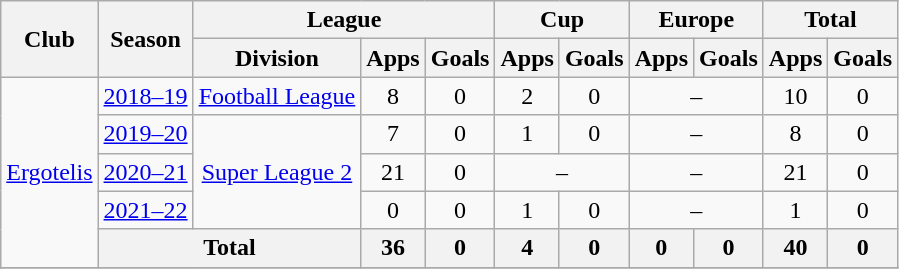<table class="wikitable" style="text-align: center;">
<tr>
<th rowspan="2">Club</th>
<th rowspan="2">Season</th>
<th colspan="3">League</th>
<th colspan="2">Cup</th>
<th colspan="2">Europe</th>
<th colspan="2">Total</th>
</tr>
<tr>
<th>Division</th>
<th>Apps</th>
<th>Goals</th>
<th>Apps</th>
<th>Goals</th>
<th>Apps</th>
<th>Goals</th>
<th>Apps</th>
<th>Goals</th>
</tr>
<tr>
<td rowspan="5" valign="center"><a href='#'>Ergotelis</a></td>
<td><a href='#'>2018–19</a></td>
<td><a href='#'>Football League</a></td>
<td>8</td>
<td>0</td>
<td>2</td>
<td>0</td>
<td colspan="2">–</td>
<td>10</td>
<td>0</td>
</tr>
<tr>
<td><a href='#'>2019–20</a></td>
<td rowspan="3" valign="center"><a href='#'>Super League 2</a></td>
<td>7</td>
<td>0</td>
<td>1</td>
<td>0</td>
<td colspan="2">–</td>
<td>8</td>
<td>0</td>
</tr>
<tr>
<td><a href='#'>2020–21</a></td>
<td>21</td>
<td>0</td>
<td colspan="2">–</td>
<td colspan="2">–</td>
<td>21</td>
<td>0</td>
</tr>
<tr>
<td><a href='#'>2021–22</a></td>
<td>0</td>
<td>0</td>
<td>1</td>
<td>0</td>
<td colspan="2">–</td>
<td>1</td>
<td>0</td>
</tr>
<tr>
<th colspan="2">Total</th>
<th>36</th>
<th>0</th>
<th>4</th>
<th>0</th>
<th>0</th>
<th>0</th>
<th>40</th>
<th>0</th>
</tr>
<tr>
</tr>
</table>
